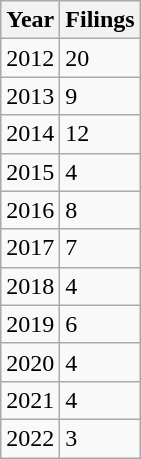<table class="wikitable">
<tr>
<th>Year</th>
<th>Filings</th>
</tr>
<tr>
<td>2012</td>
<td>20</td>
</tr>
<tr>
<td>2013</td>
<td>9</td>
</tr>
<tr>
<td>2014</td>
<td>12</td>
</tr>
<tr>
<td>2015</td>
<td>4</td>
</tr>
<tr>
<td>2016</td>
<td>8</td>
</tr>
<tr>
<td>2017</td>
<td>7</td>
</tr>
<tr>
<td>2018</td>
<td>4</td>
</tr>
<tr>
<td>2019</td>
<td>6</td>
</tr>
<tr>
<td>2020</td>
<td>4</td>
</tr>
<tr>
<td>2021</td>
<td>4</td>
</tr>
<tr>
<td>2022</td>
<td>3</td>
</tr>
</table>
